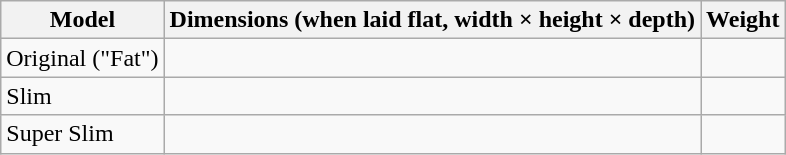<table class="wikitable">
<tr>
<th>Model</th>
<th>Dimensions (when laid flat, width × height × depth)</th>
<th>Weight</th>
</tr>
<tr>
<td>Original ("Fat")</td>
<td></td>
<td></td>
</tr>
<tr>
<td>Slim</td>
<td></td>
<td></td>
</tr>
<tr>
<td>Super Slim</td>
<td></td>
<td></td>
</tr>
</table>
